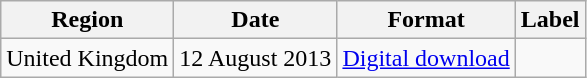<table class=wikitable>
<tr>
<th scope="col">Region</th>
<th scope="col">Date</th>
<th scope="col">Format</th>
<th scope="col">Label</th>
</tr>
<tr>
<td>United Kingdom</td>
<td>12 August 2013</td>
<td><a href='#'>Digital download</a></td>
<td></td>
</tr>
</table>
